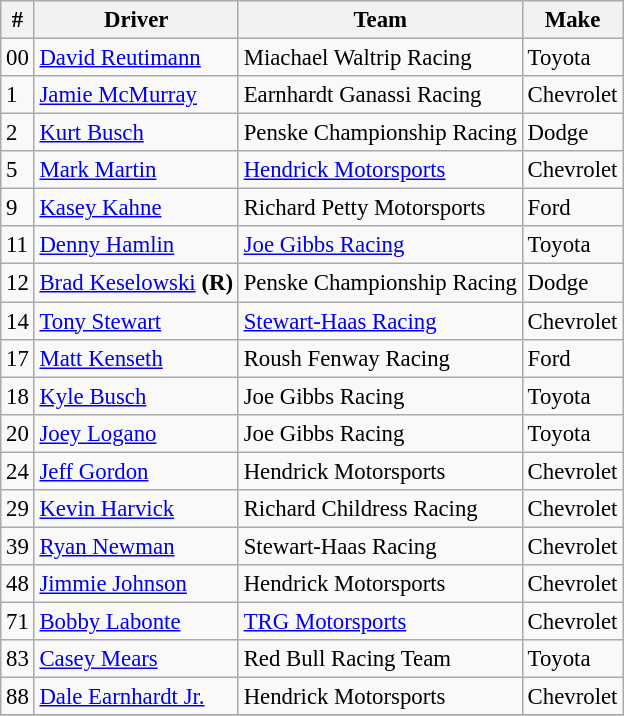<table class="wikitable" style="font-size:95%">
<tr>
<th>#</th>
<th>Driver</th>
<th>Team</th>
<th>Make</th>
</tr>
<tr>
<td>00</td>
<td><a href='#'>David Reutimann</a></td>
<td>Miachael Waltrip Racing</td>
<td>Toyota</td>
</tr>
<tr>
<td>1</td>
<td><a href='#'>Jamie McMurray</a></td>
<td>Earnhardt Ganassi Racing</td>
<td>Chevrolet</td>
</tr>
<tr>
<td>2</td>
<td><a href='#'>Kurt Busch</a></td>
<td>Penske Championship Racing</td>
<td>Dodge</td>
</tr>
<tr>
<td>5</td>
<td><a href='#'>Mark Martin</a></td>
<td><a href='#'>Hendrick Motorsports</a></td>
<td>Chevrolet</td>
</tr>
<tr>
<td>9</td>
<td><a href='#'>Kasey Kahne</a></td>
<td>Richard Petty Motorsports</td>
<td>Ford</td>
</tr>
<tr>
<td>11</td>
<td><a href='#'>Denny Hamlin</a></td>
<td><a href='#'>Joe Gibbs Racing</a></td>
<td>Toyota</td>
</tr>
<tr>
<td>12</td>
<td><a href='#'>Brad Keselowski</a> <strong>(R)</strong></td>
<td>Penske Championship Racing</td>
<td>Dodge</td>
</tr>
<tr>
<td>14</td>
<td><a href='#'>Tony Stewart</a></td>
<td><a href='#'>Stewart-Haas Racing</a></td>
<td>Chevrolet</td>
</tr>
<tr>
<td>17</td>
<td><a href='#'>Matt Kenseth</a></td>
<td>Roush Fenway Racing</td>
<td>Ford</td>
</tr>
<tr>
<td>18</td>
<td><a href='#'>Kyle Busch</a></td>
<td>Joe Gibbs Racing</td>
<td>Toyota</td>
</tr>
<tr>
<td>20</td>
<td><a href='#'>Joey Logano</a></td>
<td>Joe Gibbs Racing</td>
<td>Toyota</td>
</tr>
<tr>
<td>24</td>
<td><a href='#'>Jeff Gordon</a></td>
<td>Hendrick Motorsports</td>
<td>Chevrolet</td>
</tr>
<tr>
<td>29</td>
<td><a href='#'>Kevin Harvick</a></td>
<td>Richard Childress Racing</td>
<td>Chevrolet</td>
</tr>
<tr>
<td>39</td>
<td><a href='#'>Ryan Newman</a></td>
<td>Stewart-Haas Racing</td>
<td>Chevrolet</td>
</tr>
<tr>
<td>48</td>
<td><a href='#'>Jimmie Johnson</a></td>
<td>Hendrick Motorsports</td>
<td>Chevrolet</td>
</tr>
<tr>
<td>71</td>
<td><a href='#'>Bobby Labonte</a></td>
<td><a href='#'>TRG Motorsports</a></td>
<td>Chevrolet</td>
</tr>
<tr>
<td>83</td>
<td><a href='#'>Casey Mears</a></td>
<td>Red Bull Racing Team</td>
<td>Toyota</td>
</tr>
<tr>
<td>88</td>
<td><a href='#'>Dale Earnhardt Jr.</a></td>
<td>Hendrick Motorsports</td>
<td>Chevrolet</td>
</tr>
<tr>
</tr>
</table>
